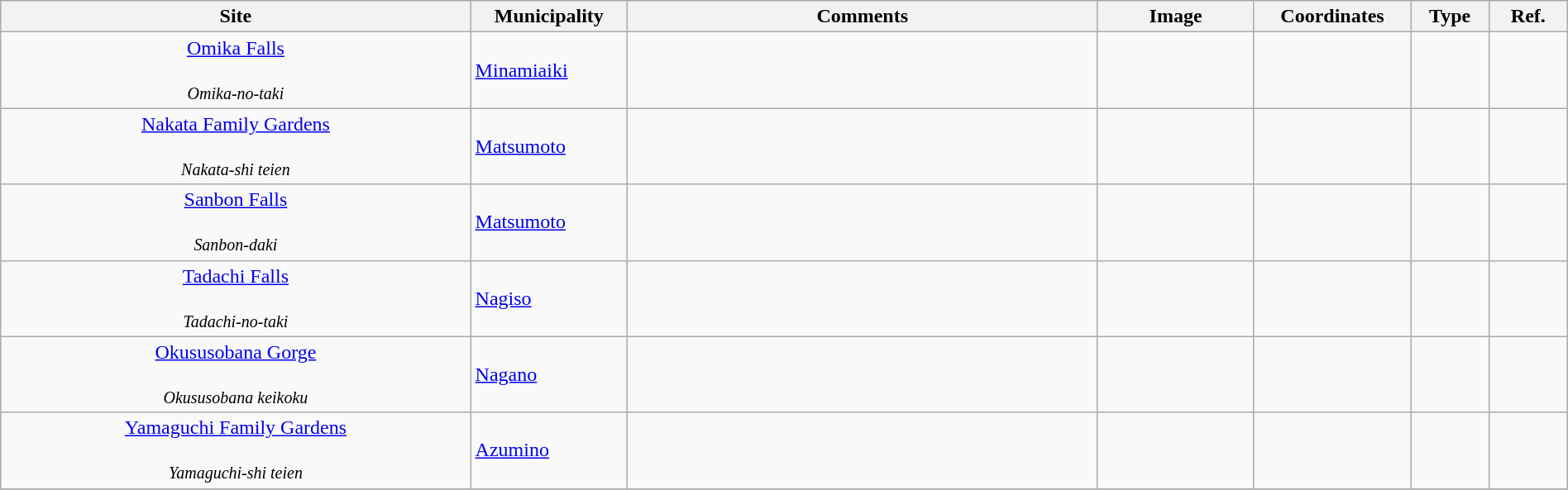<table class="wikitable sortable"  style="width:100%;">
<tr>
<th width="30%" align="left">Site</th>
<th width="10%" align="left">Municipality</th>
<th width="30%" align="left" class="unsortable">Comments</th>
<th width="10%" align="left"  class="unsortable">Image</th>
<th width="10%" align="left" class="unsortable">Coordinates</th>
<th width="5%" align="left">Type</th>
<th width="5%" align="left"  class="unsortable">Ref.</th>
</tr>
<tr>
<td align="center"><a href='#'>Omika Falls</a><br><br><small><em>Omika-no-taki</em></small></td>
<td><a href='#'>Minamiaiki</a></td>
<td></td>
<td></td>
<td></td>
<td></td>
<td></td>
</tr>
<tr>
<td align="center"><a href='#'>Nakata Family Gardens</a><br><br><small><em>Nakata-shi teien</em></small></td>
<td><a href='#'>Matsumoto</a></td>
<td></td>
<td></td>
<td></td>
<td></td>
<td></td>
</tr>
<tr>
<td align="center"><a href='#'>Sanbon Falls</a><br><br><small><em>Sanbon-daki</em></small></td>
<td><a href='#'>Matsumoto</a></td>
<td></td>
<td></td>
<td></td>
<td></td>
<td></td>
</tr>
<tr>
<td align="center"><a href='#'>Tadachi Falls</a><br><br><small><em>Tadachi-no-taki</em></small></td>
<td><a href='#'>Nagiso</a></td>
<td></td>
<td></td>
<td></td>
<td></td>
<td></td>
</tr>
<tr>
<td align="center"><a href='#'>Okususobana Gorge</a><br><br><small><em>Okususobana keikoku</em></small></td>
<td><a href='#'>Nagano</a></td>
<td></td>
<td></td>
<td></td>
<td></td>
<td></td>
</tr>
<tr>
<td align="center"><a href='#'>Yamaguchi Family Gardens</a><br><br><small><em>Yamaguchi-shi teien</em></small></td>
<td><a href='#'>Azumino</a></td>
<td></td>
<td></td>
<td></td>
<td></td>
<td></td>
</tr>
<tr>
</tr>
</table>
